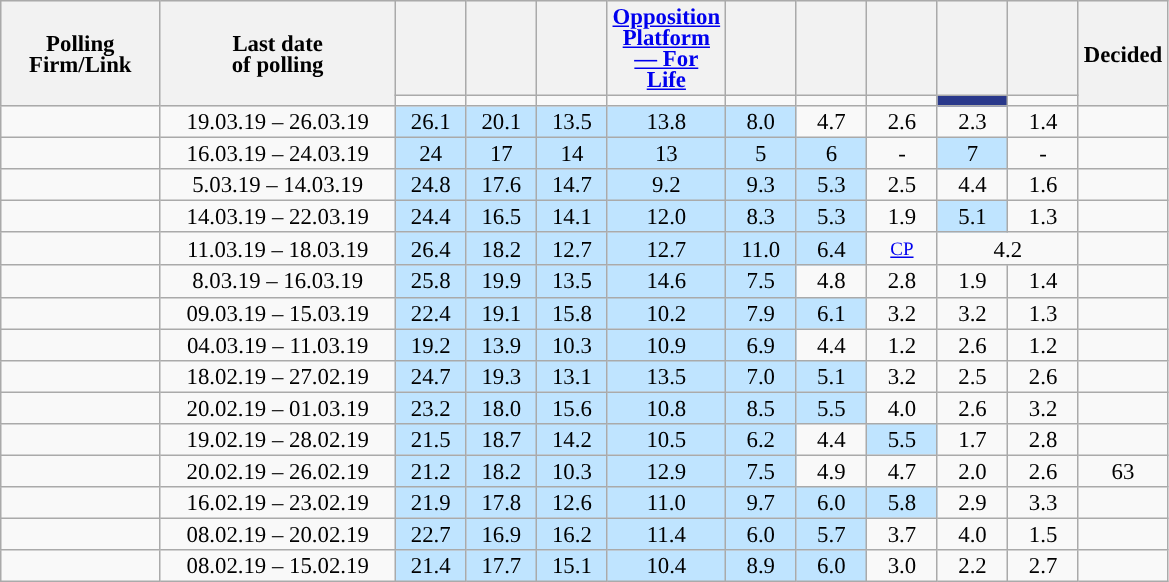<table class="wikitable" style="text-align:center;font-size:95%;line-height:14px;">
<tr style="height:40px; background-color:#E9E9E9">
<th style="width:99px;" rowspan=2>Polling Firm/Link</th>
<th style="width:150px;" rowspan=2>Last date<br>of polling</th>
<th style="width:40px;"></th>
<th style="width:40px;"></th>
<th style="width:40px;"></th>
<th style="width:40px;"><a href='#'>Opposition Platform — For Life</a></th>
<th style="width:40px;"></th>
<th style="width:40px;"></th>
<th style="width:40px;"></th>
<th style="width:40px;"></th>
<th style="width:40px;"></th>
<th style="width:40px;" rowspan=2>Decided</th>
</tr>
<tr>
<td style="background:"></td>
<td style="background:"></td>
<td style="background:"></td>
<td style="background:"></td>
<td style="background:"></td>
<td style="background:"></td>
<td style="background:"></td>
<td style="background:#29388B" ></td>
<td style="background:"></td>
</tr>
<tr>
<td></td>
<td>19.03.19 – 26.03.19</td>
<td bgcolor="#bfe4ff" >26.1</td>
<td bgcolor="#bfe4ff" >20.1</td>
<td bgcolor="#bfe4ff" >13.5</td>
<td bgcolor="#bfe4ff" >13.8</td>
<td bgcolor="#bfe4ff" >8.0</td>
<td>4.7</td>
<td>2.6</td>
<td>2.3</td>
<td>1.4</td>
<td></td>
</tr>
<tr>
<td> </td>
<td>16.03.19 – 24.03.19</td>
<td bgcolor="#bfe4ff" >24</td>
<td bgcolor="#bfe4ff" >17</td>
<td bgcolor="#bfe4ff" >14</td>
<td bgcolor="#bfe4ff" >13</td>
<td bgcolor="#bfe4ff" >5</td>
<td bgcolor="#bfe4ff" >6</td>
<td>-</td>
<td bgcolor="#bfe4ff" >7</td>
<td>-</td>
<td></td>
</tr>
<tr>
<td></td>
<td>5.03.19 – 14.03.19</td>
<td bgcolor="#bfe4ff" >24.8</td>
<td bgcolor="#bfe4ff" >17.6</td>
<td bgcolor="#bfe4ff" >14.7</td>
<td bgcolor="#bfe4ff" >9.2</td>
<td bgcolor="#bfe4ff" >9.3</td>
<td bgcolor="#bfe4ff" >5.3</td>
<td>2.5</td>
<td>4.4</td>
<td>1.6</td>
<td></td>
</tr>
<tr>
<td></td>
<td>14.03.19 – 22.03.19</td>
<td bgcolor="#bfe4ff" >24.4</td>
<td bgcolor="#bfe4ff" >16.5</td>
<td bgcolor="#bfe4ff" >14.1</td>
<td bgcolor="#bfe4ff" >12.0</td>
<td bgcolor="#bfe4ff" >8.3</td>
<td bgcolor="#bfe4ff" >5.3</td>
<td>1.9</td>
<td bgcolor="#bfe4ff" >5.1</td>
<td>1.3</td>
<td></td>
</tr>
<tr>
<td> </td>
<td>11.03.19 – 18.03.19</td>
<td bgcolor="#bfe4ff" >26.4</td>
<td bgcolor="#bfe4ff" >18.2</td>
<td bgcolor="#bfe4ff" >12.7</td>
<td bgcolor="#bfe4ff" >12.7</td>
<td bgcolor="#bfe4ff" >11.0</td>
<td bgcolor="#bfe4ff" >6.4</td>
<td><small><a href='#'>CP</a></small></td>
<td colspan="2" >4.2</td>
<td></td>
</tr>
<tr>
<td></td>
<td>8.03.19 – 16.03.19</td>
<td bgcolor="#bfe4ff" >25.8</td>
<td bgcolor="#bfe4ff" >19.9</td>
<td bgcolor="#bfe4ff" >13.5</td>
<td bgcolor="#bfe4ff" >14.6</td>
<td bgcolor="#bfe4ff" >7.5</td>
<td>4.8</td>
<td>2.8</td>
<td>1.9</td>
<td>1.4</td>
<td></td>
</tr>
<tr>
<td></td>
<td>09.03.19 – 15.03.19</td>
<td bgcolor="#bfe4ff" >22.4</td>
<td bgcolor="#bfe4ff" >19.1</td>
<td bgcolor="#bfe4ff" >15.8</td>
<td bgcolor="#bfe4ff" >10.2</td>
<td bgcolor="#bfe4ff" >7.9</td>
<td bgcolor="#bfe4ff" >6.1</td>
<td>3.2</td>
<td>3.2</td>
<td>1.3</td>
<td></td>
</tr>
<tr>
<td> </td>
<td>04.03.19 – 11.03.19</td>
<td bgcolor="#bfe4ff" >19.2</td>
<td bgcolor="#bfe4ff" >13.9</td>
<td bgcolor="#bfe4ff" >10.3</td>
<td bgcolor="#bfe4ff" >10.9</td>
<td bgcolor="#bfe4ff" >6.9</td>
<td>4.4</td>
<td>1.2</td>
<td>2.6</td>
<td>1.2</td>
<td></td>
</tr>
<tr>
<td></td>
<td>18.02.19 – 27.02.19</td>
<td bgcolor="#bfe4ff" >24.7</td>
<td bgcolor="#bfe4ff" >19.3</td>
<td bgcolor="#bfe4ff" >13.1</td>
<td bgcolor="#bfe4ff" >13.5</td>
<td bgcolor="#bfe4ff" >7.0</td>
<td bgcolor="#bfe4ff" >5.1</td>
<td>3.2</td>
<td>2.5</td>
<td>2.6</td>
<td></td>
</tr>
<tr>
<td></td>
<td>20.02.19 – 01.03.19</td>
<td bgcolor="#bfe4ff" >23.2</td>
<td bgcolor="#bfe4ff" >18.0</td>
<td bgcolor="#bfe4ff" >15.6</td>
<td bgcolor="#bfe4ff" >10.8</td>
<td bgcolor="#bfe4ff" >8.5</td>
<td bgcolor="#bfe4ff" >5.5</td>
<td>4.0</td>
<td>2.6</td>
<td>3.2</td>
<td></td>
</tr>
<tr>
<td></td>
<td>19.02.19 – 28.02.19</td>
<td bgcolor="#bfe4ff" >21.5</td>
<td bgcolor="#bfe4ff" >18.7</td>
<td bgcolor="#bfe4ff" >14.2</td>
<td bgcolor="#bfe4ff" >10.5</td>
<td bgcolor="#bfe4ff" >6.2</td>
<td>4.4</td>
<td bgcolor="#bfe4ff" >5.5</td>
<td>1.7</td>
<td>2.8</td>
<td></td>
</tr>
<tr>
<td> </td>
<td>20.02.19 – 26.02.19</td>
<td bgcolor="#bfe4ff" >21.2</td>
<td bgcolor="#bfe4ff" >18.2</td>
<td bgcolor="#bfe4ff" >10.3</td>
<td bgcolor="#bfe4ff" >12.9</td>
<td bgcolor="#bfe4ff" >7.5</td>
<td>4.9</td>
<td>4.7</td>
<td>2.0</td>
<td>2.6</td>
<td>63</td>
</tr>
<tr>
<td></td>
<td>16.02.19 – 23.02.19</td>
<td bgcolor="#bfe4ff" >21.9</td>
<td bgcolor="#bfe4ff" >17.8</td>
<td bgcolor="#bfe4ff" >12.6</td>
<td bgcolor="#bfe4ff" >11.0</td>
<td bgcolor="#bfe4ff" >9.7</td>
<td bgcolor="#bfe4ff" >6.0</td>
<td bgcolor="#bfe4ff" >5.8</td>
<td>2.9</td>
<td>3.3</td>
<td></td>
</tr>
<tr>
<td></td>
<td>08.02.19 – 20.02.19</td>
<td bgcolor="#bfe4ff" >22.7</td>
<td bgcolor="#bfe4ff" >16.9</td>
<td bgcolor="#bfe4ff" >16.2</td>
<td bgcolor="#bfe4ff" >11.4</td>
<td bgcolor="#bfe4ff" >6.0</td>
<td bgcolor="#bfe4ff" >5.7</td>
<td>3.7</td>
<td>4.0</td>
<td>1.5</td>
<td></td>
</tr>
<tr>
<td></td>
<td>08.02.19 – 15.02.19</td>
<td bgcolor="#bfe4ff" >21.4</td>
<td bgcolor="#bfe4ff" >17.7</td>
<td bgcolor="#bfe4ff" >15.1</td>
<td bgcolor="#bfe4ff" >10.4</td>
<td bgcolor="#bfe4ff" >8.9</td>
<td bgcolor="#bfe4ff" >6.0</td>
<td>3.0</td>
<td>2.2</td>
<td>2.7</td>
<td></td>
</tr>
</table>
